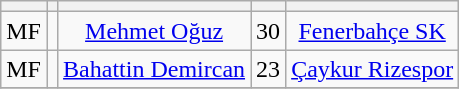<table class="wikitable sortable" style="text-align: center">
<tr>
<th></th>
<th></th>
<th></th>
<th></th>
<th></th>
</tr>
<tr>
<td>MF</td>
<td></td>
<td><a href='#'>Mehmet Oğuz</a></td>
<td>30</td>
<td><a href='#'>Fenerbahçe SK</a></td>
</tr>
<tr>
<td>MF</td>
<td></td>
<td><a href='#'>Bahattin Demircan</a></td>
<td>23</td>
<td><a href='#'>Çaykur Rizespor</a></td>
</tr>
<tr>
</tr>
</table>
